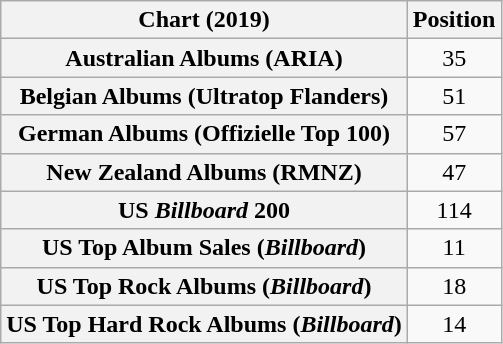<table class="wikitable sortable plainrowheaders" style="text-align:center">
<tr>
<th scope="col">Chart (2019)</th>
<th scope="col">Position</th>
</tr>
<tr>
<th scope="row">Australian Albums (ARIA)</th>
<td>35</td>
</tr>
<tr>
<th scope="row">Belgian Albums (Ultratop Flanders)</th>
<td>51</td>
</tr>
<tr>
<th scope="row">German Albums (Offizielle Top 100)</th>
<td>57</td>
</tr>
<tr>
<th scope="row">New Zealand Albums (RMNZ)</th>
<td>47</td>
</tr>
<tr>
<th scope="row">US <em>Billboard</em> 200</th>
<td>114</td>
</tr>
<tr>
<th scope="row">US Top Album Sales (<em>Billboard</em>)</th>
<td>11</td>
</tr>
<tr>
<th scope="row">US Top Rock Albums (<em>Billboard</em>)</th>
<td>18</td>
</tr>
<tr>
<th scope="row">US Top Hard Rock Albums (<em>Billboard</em>)</th>
<td>14</td>
</tr>
</table>
